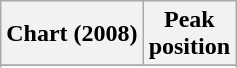<table class="wikitable plainrowheaders sortable" style="text-align:left;" border="1">
<tr>
<th scope="col">Chart (2008)</th>
<th scope="col">Peak<br>position</th>
</tr>
<tr>
</tr>
<tr>
</tr>
<tr>
</tr>
</table>
